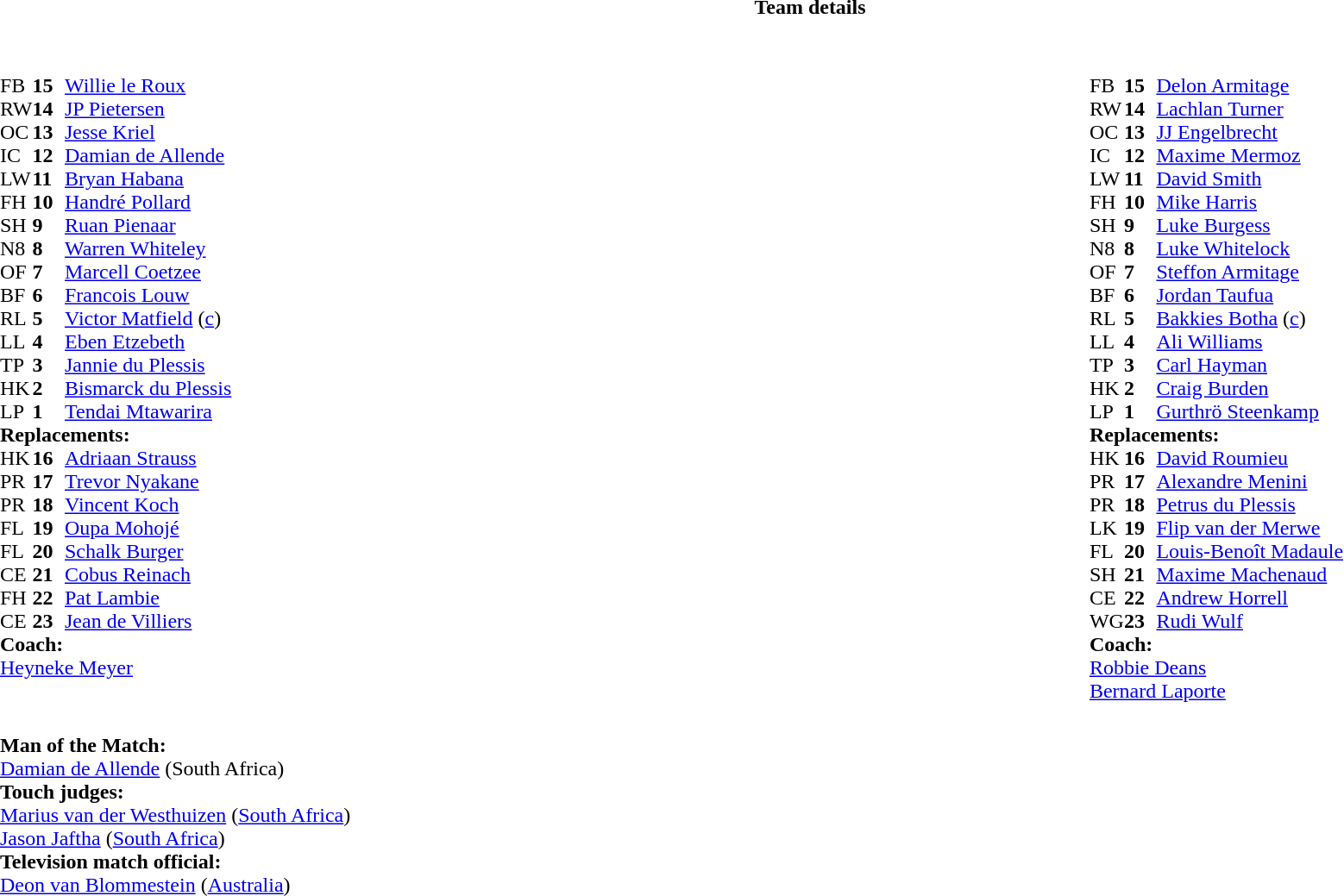<table border="0" width="100%" class="collapsible collapsed">
<tr>
<th>Team details</th>
</tr>
<tr>
<td><br><table style="width:100%;">
<tr>
<td style="vertical-align:top; width:50%"><br><table cellspacing="0" cellpadding="0">
<tr>
<th width="25"></th>
<th width="25"></th>
</tr>
<tr>
<td>FB</td>
<td><strong>15</strong></td>
<td><a href='#'>Willie le Roux</a></td>
<td></td>
</tr>
<tr>
<td>RW</td>
<td><strong>14</strong></td>
<td><a href='#'>JP Pietersen</a></td>
</tr>
<tr>
<td>OC</td>
<td><strong>13</strong></td>
<td><a href='#'>Jesse Kriel</a></td>
<td></td>
<td></td>
</tr>
<tr>
<td>IC</td>
<td><strong>12</strong></td>
<td><a href='#'>Damian de Allende</a></td>
</tr>
<tr>
<td>LW</td>
<td><strong>11</strong></td>
<td><a href='#'>Bryan Habana</a></td>
<td></td>
<td></td>
</tr>
<tr>
<td>FH</td>
<td><strong>10</strong></td>
<td><a href='#'>Handré Pollard</a></td>
</tr>
<tr>
<td>SH</td>
<td><strong>9</strong></td>
<td><a href='#'>Ruan Pienaar</a></td>
<td></td>
<td></td>
</tr>
<tr>
<td>N8</td>
<td><strong>8</strong></td>
<td><a href='#'>Warren Whiteley</a></td>
<td></td>
<td></td>
</tr>
<tr>
<td>OF</td>
<td><strong>7</strong></td>
<td><a href='#'>Marcell Coetzee</a></td>
</tr>
<tr>
<td>BF</td>
<td><strong>6</strong></td>
<td><a href='#'>Francois Louw</a></td>
<td></td>
</tr>
<tr>
<td>RL</td>
<td><strong>5</strong></td>
<td><a href='#'>Victor Matfield</a> (<a href='#'>c</a>)</td>
</tr>
<tr>
<td>LL</td>
<td><strong>4</strong></td>
<td><a href='#'>Eben Etzebeth</a></td>
<td></td>
<td></td>
</tr>
<tr>
<td>TP</td>
<td><strong>3</strong></td>
<td><a href='#'>Jannie du Plessis</a></td>
<td></td>
<td></td>
</tr>
<tr>
<td>HK</td>
<td><strong>2</strong></td>
<td><a href='#'>Bismarck du Plessis</a></td>
<td></td>
<td></td>
</tr>
<tr>
<td>LP</td>
<td><strong>1</strong></td>
<td><a href='#'>Tendai Mtawarira</a></td>
<td></td>
<td></td>
</tr>
<tr>
<td colspan=3><strong>Replacements:</strong></td>
</tr>
<tr>
<td>HK</td>
<td><strong>16</strong></td>
<td><a href='#'>Adriaan Strauss</a></td>
<td></td>
<td></td>
</tr>
<tr>
<td>PR</td>
<td><strong>17</strong></td>
<td><a href='#'>Trevor Nyakane</a></td>
<td></td>
<td></td>
</tr>
<tr>
<td>PR</td>
<td><strong>18</strong></td>
<td><a href='#'>Vincent Koch</a></td>
<td></td>
<td></td>
</tr>
<tr>
<td>FL</td>
<td><strong>19</strong></td>
<td><a href='#'>Oupa Mohojé</a></td>
<td></td>
<td></td>
</tr>
<tr>
<td>FL</td>
<td><strong>20</strong></td>
<td><a href='#'>Schalk Burger</a></td>
<td></td>
<td></td>
</tr>
<tr>
<td>CE</td>
<td><strong>21</strong></td>
<td><a href='#'>Cobus Reinach</a></td>
<td></td>
<td></td>
</tr>
<tr>
<td>FH</td>
<td><strong>22</strong></td>
<td><a href='#'>Pat Lambie</a></td>
<td></td>
<td></td>
</tr>
<tr>
<td>CE</td>
<td><strong>23</strong></td>
<td><a href='#'>Jean de Villiers</a></td>
<td></td>
<td></td>
</tr>
<tr>
<td colspan=3><strong>Coach:</strong></td>
</tr>
<tr>
<td colspan="4"> <a href='#'>Heyneke Meyer</a></td>
</tr>
</table>
</td>
<td style="vertical-align:top; width:50%"><br><table cellspacing="0" cellpadding="0" style="margin:auto">
<tr>
<th width="25"></th>
<th width="25"></th>
</tr>
<tr>
<td>FB</td>
<td><strong>15</strong></td>
<td> <a href='#'>Delon Armitage</a></td>
</tr>
<tr>
<td>RW</td>
<td><strong>14</strong></td>
<td> <a href='#'>Lachlan Turner</a></td>
<td></td>
<td></td>
</tr>
<tr>
<td>OC</td>
<td><strong>13</strong></td>
<td> <a href='#'>JJ Engelbrecht</a></td>
</tr>
<tr>
<td>IC</td>
<td><strong>12</strong></td>
<td> <a href='#'>Maxime Mermoz</a></td>
</tr>
<tr>
<td>LW</td>
<td><strong>11</strong></td>
<td> <a href='#'>David Smith</a></td>
</tr>
<tr>
<td>FH</td>
<td><strong>10</strong></td>
<td> <a href='#'>Mike Harris</a></td>
<td></td>
<td></td>
</tr>
<tr>
<td>SH</td>
<td><strong>9</strong></td>
<td> <a href='#'>Luke Burgess</a></td>
<td></td>
<td></td>
</tr>
<tr>
<td>N8</td>
<td><strong>8</strong></td>
<td> <a href='#'>Luke Whitelock</a></td>
</tr>
<tr>
<td>OF</td>
<td><strong>7</strong></td>
<td> <a href='#'>Steffon Armitage</a></td>
</tr>
<tr>
<td>BF</td>
<td><strong>6</strong></td>
<td> <a href='#'>Jordan Taufua</a></td>
</tr>
<tr>
<td>RL</td>
<td><strong>5</strong></td>
<td> <a href='#'>Bakkies Botha</a> (<a href='#'>c</a>)</td>
<td></td>
<td></td>
<td></td>
<td></td>
</tr>
<tr>
<td>LL</td>
<td><strong>4</strong></td>
<td> <a href='#'>Ali Williams</a></td>
<td></td>
<td></td>
<td></td>
<td></td>
</tr>
<tr>
<td>TP</td>
<td><strong>3</strong></td>
<td> <a href='#'>Carl Hayman</a></td>
<td></td>
<td></td>
</tr>
<tr>
<td>HK</td>
<td><strong>2</strong></td>
<td> <a href='#'>Craig Burden</a></td>
<td></td>
<td></td>
</tr>
<tr>
<td>LP</td>
<td><strong>1</strong></td>
<td> <a href='#'>Gurthrö Steenkamp</a></td>
<td></td>
<td></td>
</tr>
<tr>
<td colspan=3><strong>Replacements:</strong></td>
</tr>
<tr>
<td>HK</td>
<td><strong>16</strong></td>
<td> <a href='#'>David Roumieu</a></td>
<td></td>
<td></td>
</tr>
<tr>
<td>PR</td>
<td><strong>17</strong></td>
<td> <a href='#'>Alexandre Menini</a></td>
<td></td>
<td></td>
</tr>
<tr>
<td>PR</td>
<td><strong>18</strong></td>
<td> <a href='#'>Petrus du Plessis</a></td>
<td></td>
<td></td>
</tr>
<tr>
<td>LK</td>
<td><strong>19</strong></td>
<td> <a href='#'>Flip van der Merwe</a></td>
<td></td>
<td></td>
<td></td>
<td></td>
</tr>
<tr>
<td>FL</td>
<td><strong>20</strong></td>
<td> <a href='#'>Louis-Benoît Madaule</a></td>
<td></td>
<td></td>
<td></td>
<td></td>
</tr>
<tr>
<td>SH</td>
<td><strong>21</strong></td>
<td> <a href='#'>Maxime Machenaud</a></td>
<td></td>
<td></td>
</tr>
<tr>
<td>CE</td>
<td><strong>22</strong></td>
<td> <a href='#'>Andrew Horrell</a></td>
<td></td>
<td></td>
</tr>
<tr>
<td>WG</td>
<td><strong>23</strong></td>
<td> <a href='#'>Rudi Wulf</a></td>
<td></td>
<td></td>
</tr>
<tr>
<td colspan=3><strong>Coach:</strong></td>
</tr>
<tr>
<td colspan="4"> <a href='#'>Robbie Deans</a><br> <a href='#'>Bernard Laporte</a></td>
</tr>
</table>
</td>
</tr>
</table>
<table style="width:100%">
<tr>
<td><br><strong>Man of the Match:</strong>
<br><a href='#'>Damian de Allende</a> (South Africa)<br><strong>Touch judges:</strong>
<br><a href='#'>Marius van der Westhuizen</a> (<a href='#'>South Africa</a>)
<br><a href='#'>Jason Jaftha</a> (<a href='#'>South Africa</a>)
<br><strong>Television match official:</strong>
<br><a href='#'>Deon van Blommestein</a> (<a href='#'>Australia</a>)</td>
</tr>
</table>
</td>
</tr>
</table>
